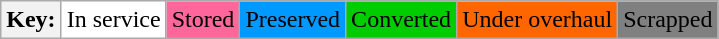<table class="wikitable">
<tr>
<th>Key:</th>
<td bgcolor=#FFFFFF>In service</td>
<td bgcolor=#FF6699>Stored</td>
<td bgcolor=#0099FF>Preserved</td>
<td bgcolor=#00CC00>Converted</td>
<td bgcolor=#FF6600>Under overhaul</td>
<td bgcolor=#808080>Scrapped</td>
</tr>
</table>
